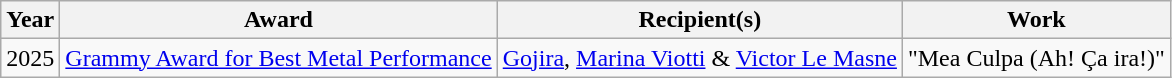<table class="wikitable">
<tr>
<th>Year</th>
<th>Award</th>
<th>Recipient(s)</th>
<th>Work</th>
</tr>
<tr>
<td>2025</td>
<td><a href='#'>Grammy Award for Best Metal Performance</a></td>
<td><a href='#'>Gojira</a>, <a href='#'>Marina Viotti</a> & <a href='#'>Victor Le Masne</a></td>
<td>"Mea Culpa (Ah! Ça ira!)"</td>
</tr>
</table>
